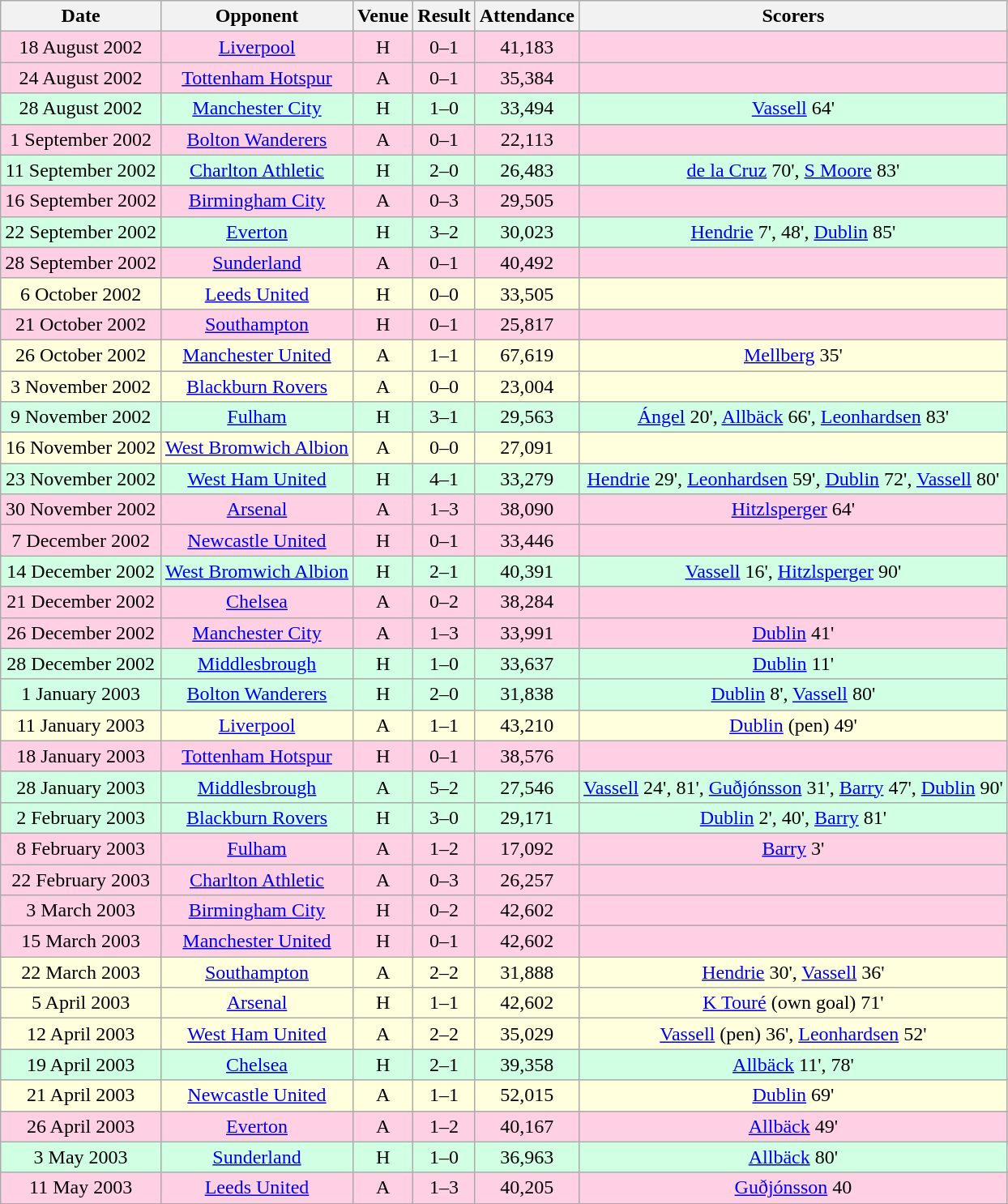<table class="wikitable sortable" style="font-size:100%; text-align:center">
<tr>
<th>Date</th>
<th>Opponent</th>
<th>Venue</th>
<th>Result</th>
<th>Attendance</th>
<th>Scorers</th>
</tr>
<tr style="background-color: #ffd0e3;">
<td>18 August 2002</td>
<td><a href='#'>Liverpool</a></td>
<td>H</td>
<td>0–1</td>
<td>41,183</td>
<td></td>
</tr>
<tr style="background-color: #ffd0e3;">
<td>24 August 2002</td>
<td><a href='#'>Tottenham Hotspur</a></td>
<td>A</td>
<td>0–1</td>
<td>35,384</td>
<td></td>
</tr>
<tr style="background-color: #d0ffe3;">
<td>28 August 2002</td>
<td><a href='#'>Manchester City</a></td>
<td>H</td>
<td>1–0</td>
<td>33,494</td>
<td><a href='#'>Vassell</a> 64'</td>
</tr>
<tr style="background-color: #ffd0e3;">
<td>1 September 2002</td>
<td><a href='#'>Bolton Wanderers</a></td>
<td>A</td>
<td>0–1</td>
<td>22,113</td>
<td></td>
</tr>
<tr style="background-color: #d0ffe3;">
<td>11 September 2002</td>
<td><a href='#'>Charlton Athletic</a></td>
<td>H</td>
<td>2–0</td>
<td>26,483</td>
<td><a href='#'>de la Cruz</a> 70', <a href='#'>S Moore</a> 83'</td>
</tr>
<tr style="background-color: #ffd0e3;">
<td>16 September 2002</td>
<td><a href='#'>Birmingham City</a></td>
<td>A</td>
<td>0–3</td>
<td>29,505</td>
<td></td>
</tr>
<tr style="background-color: #d0ffe3;">
<td>22 September 2002</td>
<td><a href='#'>Everton</a></td>
<td>H</td>
<td>3–2</td>
<td>30,023</td>
<td><a href='#'>Hendrie</a> 7', 48', <a href='#'>Dublin</a> 85'</td>
</tr>
<tr style="background-color: #ffd0e3;">
<td>28 September 2002</td>
<td><a href='#'>Sunderland</a></td>
<td>A</td>
<td>0–1</td>
<td>40,492</td>
<td></td>
</tr>
<tr style="background-color: #ffffdd;">
<td>6 October 2002</td>
<td><a href='#'>Leeds United</a></td>
<td>H</td>
<td>0–0</td>
<td>33,505</td>
<td></td>
</tr>
<tr style="background-color: #ffd0e3;">
<td>21 October 2002</td>
<td><a href='#'>Southampton</a></td>
<td>H</td>
<td>0–1</td>
<td>25,817</td>
<td></td>
</tr>
<tr style="background-color: #ffffdd;">
<td>26 October 2002</td>
<td><a href='#'>Manchester United</a></td>
<td>A</td>
<td>1–1</td>
<td>67,619</td>
<td><a href='#'>Mellberg</a> 35'</td>
</tr>
<tr style="background-color: #ffffdd;">
<td>3 November 2002</td>
<td><a href='#'>Blackburn Rovers</a></td>
<td>A</td>
<td>0–0</td>
<td>23,004</td>
<td></td>
</tr>
<tr style="background-color: #d0ffe3;">
<td>9 November 2002</td>
<td><a href='#'>Fulham</a></td>
<td>H</td>
<td>3–1</td>
<td>29,563</td>
<td><a href='#'>Ángel</a> 20', <a href='#'>Allbäck</a> 66', <a href='#'>Leonhardsen</a> 83'</td>
</tr>
<tr style="background-color: #ffffdd;">
<td>16 November 2002</td>
<td><a href='#'>West Bromwich Albion</a></td>
<td>A</td>
<td>0–0</td>
<td>27,091</td>
<td></td>
</tr>
<tr style="background-color: #d0ffe3;">
<td>23 November 2002</td>
<td><a href='#'>West Ham United</a></td>
<td>H</td>
<td>4–1</td>
<td>33,279</td>
<td><a href='#'>Hendrie</a> 29', <a href='#'>Leonhardsen</a> 59', <a href='#'>Dublin</a> 72', <a href='#'>Vassell</a> 80'</td>
</tr>
<tr style="background-color: #ffd0e3;">
<td>30 November 2002</td>
<td><a href='#'>Arsenal</a></td>
<td>A</td>
<td>1–3</td>
<td>38,090</td>
<td><a href='#'>Hitzlsperger</a> 64'</td>
</tr>
<tr style="background-color: #ffd0e3;">
<td>7 December 2002</td>
<td><a href='#'>Newcastle United</a></td>
<td>H</td>
<td>0–1</td>
<td>33,446</td>
<td></td>
</tr>
<tr style="background-color: #d0ffe3;">
<td>14 December 2002</td>
<td><a href='#'>West Bromwich Albion</a></td>
<td>H</td>
<td>2–1</td>
<td>40,391</td>
<td><a href='#'>Vassell</a> 16', <a href='#'>Hitzlsperger</a> 90'</td>
</tr>
<tr style="background-color: #ffd0e3;">
<td>21 December 2002</td>
<td><a href='#'>Chelsea</a></td>
<td>A</td>
<td>0–2</td>
<td>38,284</td>
<td></td>
</tr>
<tr style="background-color: #ffd0e3;">
<td>26 December 2002</td>
<td><a href='#'>Manchester City</a></td>
<td>A</td>
<td>1–3</td>
<td>33,991</td>
<td><a href='#'>Dublin</a> 41'</td>
</tr>
<tr style="background-color: #d0ffe3;">
<td>28 December 2002</td>
<td><a href='#'>Middlesbrough</a></td>
<td>H</td>
<td>1–0</td>
<td>33,637</td>
<td><a href='#'>Dublin</a> 11'</td>
</tr>
<tr style="background-color: #d0ffe3;">
<td>1 January 2003</td>
<td><a href='#'>Bolton Wanderers</a></td>
<td>H</td>
<td>2–0</td>
<td>31,838</td>
<td><a href='#'>Dublin</a> 8', <a href='#'>Vassell</a> 80'</td>
</tr>
<tr style="background-color: #ffffdd;">
<td>11 January 2003</td>
<td><a href='#'>Liverpool</a></td>
<td>A</td>
<td>1–1</td>
<td>43,210</td>
<td><a href='#'>Dublin</a> (pen) 49'</td>
</tr>
<tr style="background-color: #ffd0e3;">
<td>18 January 2003</td>
<td><a href='#'>Tottenham Hotspur</a></td>
<td>H</td>
<td>0–1</td>
<td>38,576</td>
<td></td>
</tr>
<tr style="background-color: #d0ffe3;">
<td>28 January 2003</td>
<td><a href='#'>Middlesbrough</a></td>
<td>A</td>
<td>5–2</td>
<td>27,546</td>
<td><a href='#'>Vassell</a> 24', 81', <a href='#'>Guðjónsson</a> 31', <a href='#'>Barry</a> 47', <a href='#'>Dublin</a> 90'</td>
</tr>
<tr style="background-color: #d0ffe3;">
<td>2 February 2003</td>
<td><a href='#'>Blackburn Rovers</a></td>
<td>H</td>
<td>3–0</td>
<td>29,171</td>
<td><a href='#'>Dublin</a> 2', 40', <a href='#'>Barry</a> 81'</td>
</tr>
<tr style="background-color: #ffd0e3;">
<td>8 February 2003</td>
<td><a href='#'>Fulham</a></td>
<td>A</td>
<td>1–2</td>
<td>17,092</td>
<td><a href='#'>Barry</a> 3'</td>
</tr>
<tr style="background-color: #ffd0e3;">
<td>22 February 2003</td>
<td><a href='#'>Charlton Athletic</a></td>
<td>A</td>
<td>0–3</td>
<td>26,257</td>
<td></td>
</tr>
<tr style="background-color: #ffd0e3;">
<td>3 March 2003</td>
<td><a href='#'>Birmingham City</a></td>
<td>H</td>
<td>0–2</td>
<td>42,602</td>
<td></td>
</tr>
<tr style="background-color: #ffd0e3;">
<td>15 March 2003</td>
<td><a href='#'>Manchester United</a></td>
<td>H</td>
<td>0–1</td>
<td>42,602</td>
<td></td>
</tr>
<tr style="background-color: #ffffdd;">
<td>22 March 2003</td>
<td><a href='#'>Southampton</a></td>
<td>A</td>
<td>2–2</td>
<td>31,888</td>
<td><a href='#'>Hendrie</a> 30', <a href='#'>Vassell</a> 36'</td>
</tr>
<tr style="background-color: #ffffdd;">
<td>5 April 2003</td>
<td><a href='#'>Arsenal</a></td>
<td>H</td>
<td>1–1</td>
<td>42,602</td>
<td><a href='#'>K Touré</a> (own goal) 71'</td>
</tr>
<tr style="background-color: #ffffdd;">
<td>12 April 2003</td>
<td><a href='#'>West Ham United</a></td>
<td>A</td>
<td>2–2</td>
<td>35,029</td>
<td><a href='#'>Vassell</a> (pen) 36', <a href='#'>Leonhardsen</a> 52'</td>
</tr>
<tr style="background-color: #d0ffe3;">
<td>19 April 2003</td>
<td><a href='#'>Chelsea</a></td>
<td>H</td>
<td>2–1</td>
<td>39,358</td>
<td><a href='#'>Allbäck</a> 11', 78'</td>
</tr>
<tr style="background-color: #ffffdd;">
<td>21 April 2003</td>
<td><a href='#'>Newcastle United</a></td>
<td>A</td>
<td>1–1</td>
<td>52,015</td>
<td><a href='#'>Dublin</a> 69'</td>
</tr>
<tr style="background-color: #ffd0e3;">
<td>26 April 2003</td>
<td><a href='#'>Everton</a></td>
<td>A</td>
<td>1–2</td>
<td>40,167</td>
<td><a href='#'>Allbäck</a> 49'</td>
</tr>
<tr style="background-color: #d0ffe3;">
<td>3 May 2003</td>
<td><a href='#'>Sunderland</a></td>
<td>H</td>
<td>1–0</td>
<td>36,963</td>
<td><a href='#'>Allbäck</a> 80'</td>
</tr>
<tr style="background-color: #ffd0e3;">
<td>11 May 2003</td>
<td><a href='#'>Leeds United</a></td>
<td>A</td>
<td>1–3</td>
<td>40,205</td>
<td><a href='#'>Guðjónsson</a> 40</td>
</tr>
</table>
